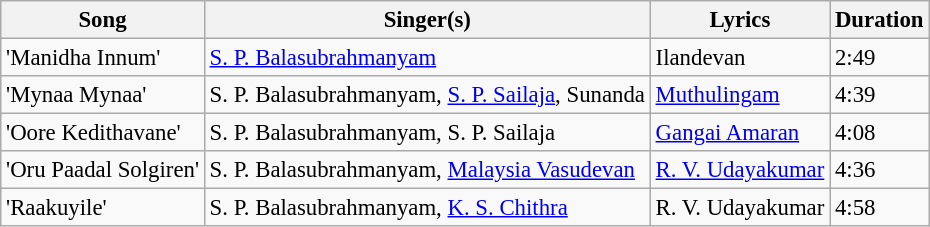<table class="wikitable" style="font-size:95%;">
<tr>
<th>Song</th>
<th>Singer(s)</th>
<th>Lyrics</th>
<th>Duration</th>
</tr>
<tr>
<td>'Manidha Innum'</td>
<td><a href='#'>S. P. Balasubrahmanyam</a></td>
<td>Ilandevan</td>
<td>2:49</td>
</tr>
<tr>
<td>'Mynaa Mynaa'</td>
<td>S. P. Balasubrahmanyam, <a href='#'>S. P. Sailaja</a>, Sunanda</td>
<td><a href='#'>Muthulingam</a></td>
<td>4:39</td>
</tr>
<tr>
<td>'Oore Kedithavane'</td>
<td>S. P. Balasubrahmanyam, S. P. Sailaja</td>
<td><a href='#'>Gangai Amaran</a></td>
<td>4:08</td>
</tr>
<tr>
<td>'Oru Paadal Solgiren'</td>
<td>S. P. Balasubrahmanyam, <a href='#'>Malaysia Vasudevan</a></td>
<td><a href='#'>R. V. Udayakumar</a></td>
<td>4:36</td>
</tr>
<tr>
<td>'Raakuyile'</td>
<td>S. P. Balasubrahmanyam, <a href='#'>K. S. Chithra</a></td>
<td>R. V. Udayakumar</td>
<td>4:58</td>
</tr>
</table>
